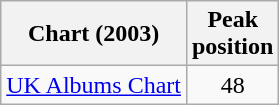<table class="wikitable">
<tr>
<th>Chart (2003)</th>
<th>Peak<br>position</th>
</tr>
<tr>
<td><a href='#'>UK Albums Chart</a></td>
<td align="center">48</td>
</tr>
</table>
